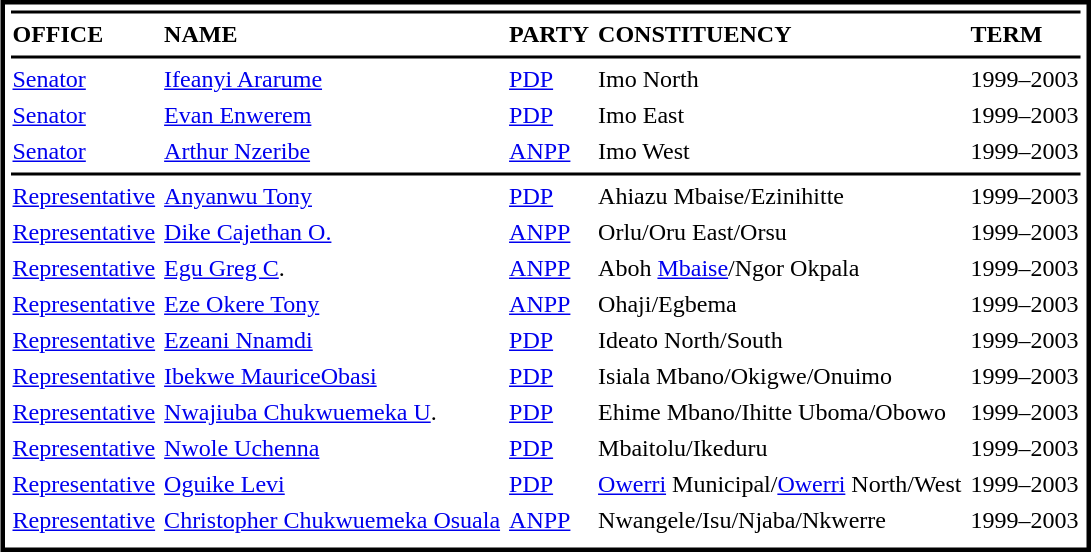<table cellpadding=1 cellspacing=4 style="margin:3px; border:3px solid #000000;">
<tr>
<td bgcolor=#000000 colspan=5></td>
</tr>
<tr>
<td><strong>OFFICE</strong></td>
<td><strong>NAME</strong></td>
<td><strong>PARTY</strong></td>
<td><strong>CONSTITUENCY</strong></td>
<td><strong>TERM</strong></td>
</tr>
<tr>
<td bgcolor=#000000 colspan=5></td>
</tr>
<tr>
<td><a href='#'>Senator</a></td>
<td><a href='#'>Ifeanyi Ararume</a></td>
<td><a href='#'>PDP</a></td>
<td>Imo North</td>
<td>1999–2003</td>
</tr>
<tr>
<td><a href='#'>Senator</a></td>
<td><a href='#'>Evan Enwerem</a></td>
<td><a href='#'>PDP</a></td>
<td>Imo East</td>
<td>1999–2003</td>
</tr>
<tr>
<td><a href='#'>Senator</a></td>
<td><a href='#'>Arthur Nzeribe</a></td>
<td><a href='#'>ANPP</a></td>
<td>Imo West</td>
<td>1999–2003</td>
</tr>
<tr>
<td bgcolor=#000000 colspan=5></td>
</tr>
<tr>
<td><a href='#'>Representative</a></td>
<td><a href='#'>Anyanwu Tony</a></td>
<td><a href='#'>PDP</a></td>
<td>Ahiazu Mbaise/Ezinihitte</td>
<td>1999–2003</td>
</tr>
<tr>
<td><a href='#'>Representative</a></td>
<td><a href='#'>Dike Cajethan O.</a></td>
<td><a href='#'>ANPP</a></td>
<td>Orlu/Oru East/Orsu</td>
<td>1999–2003</td>
</tr>
<tr>
<td><a href='#'>Representative</a></td>
<td><a href='#'>Egu Greg C</a>.</td>
<td><a href='#'>ANPP</a></td>
<td>Aboh <a href='#'>Mbaise</a>/Ngor Okpala</td>
<td>1999–2003</td>
</tr>
<tr>
<td><a href='#'>Representative</a></td>
<td><a href='#'>Eze Okere Tony</a></td>
<td><a href='#'>ANPP</a></td>
<td>Ohaji/Egbema</td>
<td>1999–2003</td>
</tr>
<tr>
<td><a href='#'>Representative</a></td>
<td><a href='#'>Ezeani Nnamdi</a></td>
<td><a href='#'>PDP</a></td>
<td>Ideato North/South</td>
<td>1999–2003</td>
</tr>
<tr>
<td><a href='#'>Representative</a></td>
<td><a href='#'>Ibekwe MauriceObasi</a></td>
<td><a href='#'>PDP</a></td>
<td>Isiala Mbano/Okigwe/Onuimo</td>
<td>1999–2003</td>
</tr>
<tr>
<td><a href='#'>Representative</a></td>
<td><a href='#'>Nwajiuba Chukwuemeka U</a>.</td>
<td><a href='#'>PDP</a></td>
<td>Ehime Mbano/Ihitte Uboma/Obowo</td>
<td>1999–2003</td>
</tr>
<tr>
<td><a href='#'>Representative</a></td>
<td><a href='#'>Nwole Uchenna</a></td>
<td><a href='#'>PDP</a></td>
<td>Mbaitolu/Ikeduru</td>
<td>1999–2003</td>
</tr>
<tr>
<td><a href='#'>Representative</a></td>
<td><a href='#'>Oguike Levi</a></td>
<td><a href='#'>PDP</a></td>
<td><a href='#'>Owerri</a> Municipal/<a href='#'>Owerri</a> North/West</td>
<td>1999–2003</td>
</tr>
<tr>
<td><a href='#'>Representative</a></td>
<td><a href='#'>Christopher Chukwuemeka Osuala</a></td>
<td><a href='#'>ANPP</a></td>
<td>Nwangele/Isu/Njaba/Nkwerre</td>
<td>1999–2003</td>
</tr>
<tr>
</tr>
</table>
